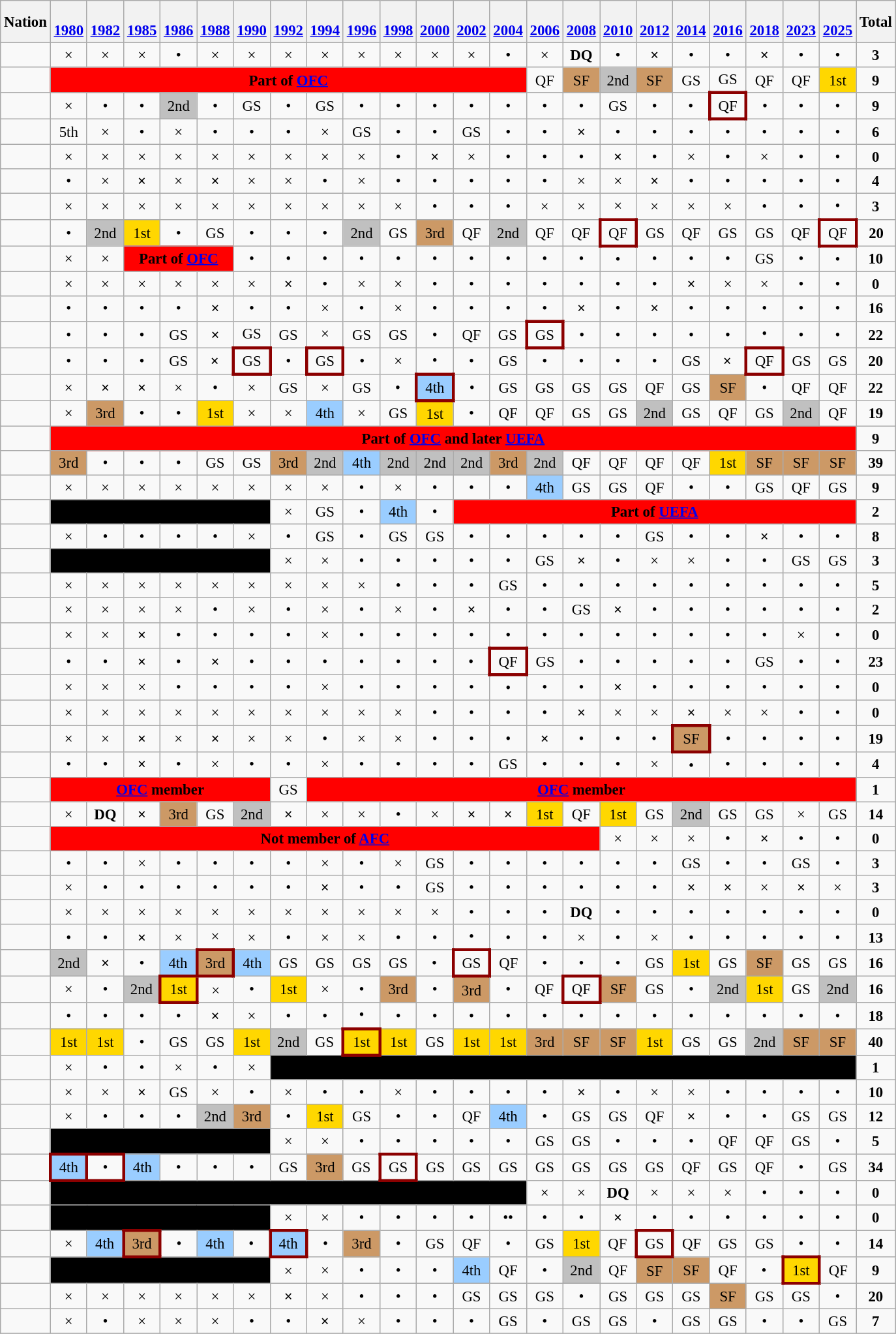<table class="wikitable" style="text-align:center; font-size:95%;">
<tr>
<th>Nation</th>
<th><br><a href='#'>1980</a></th>
<th><br><a href='#'>1982</a></th>
<th><br><a href='#'>1985</a></th>
<th><br><a href='#'>1986</a></th>
<th><br><a href='#'>1988</a></th>
<th><br><a href='#'>1990</a></th>
<th><br><a href='#'>1992</a></th>
<th><br><a href='#'>1994</a></th>
<th><br><a href='#'>1996</a></th>
<th><br><a href='#'>1998</a></th>
<th><br><a href='#'>2000</a></th>
<th><br><a href='#'>2002</a></th>
<th><br><a href='#'>2004</a></th>
<th><br><a href='#'>2006</a></th>
<th><br><a href='#'>2008</a></th>
<th><br><a href='#'>2010</a></th>
<th><br><a href='#'>2012</a></th>
<th><br><a href='#'>2014</a></th>
<th><br><a href='#'>2016</a></th>
<th><br><a href='#'>2018</a></th>
<th><br><a href='#'>2023</a></th>
<th><br><a href='#'>2025</a></th>
<th>Total</th>
</tr>
<tr>
<td align=left></td>
<td>×</td>
<td>×</td>
<td>×</td>
<td>•</td>
<td>×</td>
<td>×</td>
<td>×</td>
<td>×</td>
<td>×</td>
<td>×</td>
<td>×</td>
<td>×</td>
<td>•</td>
<td>×</td>
<td><strong>DQ</strong></td>
<td>•</td>
<td><strong>×</strong></td>
<td>•</td>
<td>•</td>
<td><strong>×</strong></td>
<td>•</td>
<td>•</td>
<td><strong>3</strong></td>
</tr>
<tr>
<td align=left></td>
<td colspan=13 bgcolor=red><strong>Part of <a href='#'>OFC</a></strong></td>
<td>QF</td>
<td bgcolor=#cc9966>SF</td>
<td bgcolor=silver>2nd</td>
<td bgcolor=#cc9966>SF</td>
<td>GS</td>
<td>GS</td>
<td>QF</td>
<td>QF</td>
<td bgcolor=gold>1st</td>
<td><strong>9</strong></td>
</tr>
<tr>
<td align=left></td>
<td>×</td>
<td>•</td>
<td>•</td>
<td bgcolor=silver>2nd</td>
<td>•</td>
<td>GS</td>
<td>•</td>
<td>GS</td>
<td>•</td>
<td>•</td>
<td>•</td>
<td>•</td>
<td>•</td>
<td>•</td>
<td>•</td>
<td>GS</td>
<td>•</td>
<td>•</td>
<td style="border:3px solid darkred;">QF</td>
<td>•</td>
<td>•</td>
<td>•</td>
<td><strong>9</strong></td>
</tr>
<tr>
<td align=left></td>
<td>5th</td>
<td>×</td>
<td>•</td>
<td>×</td>
<td>•</td>
<td>•</td>
<td>•</td>
<td>×</td>
<td>GS</td>
<td>•</td>
<td>•</td>
<td>GS</td>
<td>•</td>
<td>•</td>
<td><strong>×</strong></td>
<td>•</td>
<td>•</td>
<td>•</td>
<td>•</td>
<td>•</td>
<td>•</td>
<td>•</td>
<td><strong>6</strong></td>
</tr>
<tr>
<td align=left></td>
<td>×</td>
<td>×</td>
<td>×</td>
<td>×</td>
<td>×</td>
<td>×</td>
<td>×</td>
<td>×</td>
<td>×</td>
<td>•</td>
<td><strong>×</strong></td>
<td>×</td>
<td>•</td>
<td>•</td>
<td>•</td>
<td><strong>×</strong></td>
<td>•</td>
<td>×</td>
<td>•</td>
<td>×</td>
<td>•</td>
<td>•</td>
<td><strong>0</strong></td>
</tr>
<tr>
<td align=left></td>
<td>•</td>
<td>×</td>
<td><strong>×</strong></td>
<td>×</td>
<td><strong>×</strong></td>
<td>×</td>
<td>×</td>
<td>•</td>
<td>×</td>
<td>•</td>
<td>•</td>
<td>•</td>
<td>•</td>
<td>•</td>
<td>×</td>
<td>×</td>
<td><strong>×</strong></td>
<td>•</td>
<td>•</td>
<td>•</td>
<td>•</td>
<td>•</td>
<td><strong>4</strong></td>
</tr>
<tr>
<td align=left></td>
<td>×</td>
<td>×</td>
<td>×</td>
<td>×</td>
<td>×</td>
<td>×</td>
<td>×</td>
<td>×</td>
<td>×</td>
<td>×</td>
<td>•</td>
<td>•</td>
<td>•</td>
<td>×</td>
<td>×</td>
<td>×</td>
<td>×</td>
<td>×</td>
<td>×</td>
<td>•</td>
<td>•</td>
<td>•</td>
<td><strong>3</strong></td>
</tr>
<tr>
<td align=left></td>
<td>•</td>
<td bgcolor=silver>2nd</td>
<td bgcolor=gold>1st</td>
<td>•</td>
<td>GS</td>
<td>•</td>
<td>•</td>
<td>•</td>
<td bgcolor=silver>2nd</td>
<td>GS</td>
<td bgcolor=#cc9966>3rd</td>
<td>QF</td>
<td bgcolor=silver>2nd</td>
<td>QF</td>
<td>QF</td>
<td style="border:3px solid darkred;">QF</td>
<td>GS</td>
<td>QF</td>
<td>GS</td>
<td>GS</td>
<td>QF</td>
<td style="border:3px solid darkred;">QF</td>
<td><strong>20</strong></td>
</tr>
<tr>
<td align=left></td>
<td>×</td>
<td>×</td>
<td colspan=3 bgcolor=red><strong>Part of <a href='#'>OFC</a></strong></td>
<td>•</td>
<td>•</td>
<td>•</td>
<td>•</td>
<td>•</td>
<td>•</td>
<td>•</td>
<td>•</td>
<td>•</td>
<td>•</td>
<td>•</td>
<td>•</td>
<td>•</td>
<td>•</td>
<td>GS</td>
<td>•</td>
<td>•</td>
<td><strong>10</strong></td>
</tr>
<tr>
<td align=left></td>
<td>×</td>
<td>×</td>
<td>×</td>
<td>×</td>
<td>×</td>
<td>×</td>
<td><strong>×</strong></td>
<td>•</td>
<td>×</td>
<td>×</td>
<td>•</td>
<td>•</td>
<td>•</td>
<td>•</td>
<td>•</td>
<td>•</td>
<td>•</td>
<td><strong>×</strong></td>
<td>×</td>
<td>×</td>
<td>•</td>
<td>•</td>
<td><strong>0</strong></td>
</tr>
<tr>
<td align=left></td>
<td>•</td>
<td>•</td>
<td>•</td>
<td>•</td>
<td><strong>×</strong></td>
<td>•</td>
<td>•</td>
<td>×</td>
<td>•</td>
<td>×</td>
<td>•</td>
<td>•</td>
<td>•</td>
<td>•</td>
<td><strong>×</strong></td>
<td>•</td>
<td><strong>×</strong></td>
<td>•</td>
<td>•</td>
<td>•</td>
<td>•</td>
<td>•</td>
<td><strong>16</strong></td>
</tr>
<tr>
<td align=left></td>
<td>•</td>
<td>•</td>
<td>•</td>
<td>GS</td>
<td><strong>×</strong></td>
<td>GS</td>
<td>GS</td>
<td>×</td>
<td>GS</td>
<td>GS</td>
<td>•</td>
<td>QF</td>
<td>GS</td>
<td style="border:3px solid darkred;">GS</td>
<td>•</td>
<td>•</td>
<td>•</td>
<td>•</td>
<td>•</td>
<td>•</td>
<td>•</td>
<td>•</td>
<td><strong>22</strong></td>
</tr>
<tr>
<td align=left></td>
<td>•</td>
<td>•</td>
<td>•</td>
<td>GS</td>
<td><strong>×</strong></td>
<td style="border:3px solid darkred;">GS</td>
<td>•</td>
<td style="border:3px solid darkred;">GS</td>
<td>•</td>
<td>×</td>
<td>•</td>
<td>•</td>
<td>GS</td>
<td>•</td>
<td>•</td>
<td>•</td>
<td>•</td>
<td>GS</td>
<td><strong>×</strong></td>
<td style="border:3px solid darkred;">QF</td>
<td>GS</td>
<td>GS</td>
<td><strong>20</strong></td>
</tr>
<tr>
<td align=left></td>
<td>×</td>
<td><strong>×</strong></td>
<td><strong>×</strong></td>
<td>×</td>
<td>•</td>
<td>×</td>
<td>GS</td>
<td>×</td>
<td>GS</td>
<td>•</td>
<td style="background-color:#9acdff; border:3px solid darkred;">4th</td>
<td>•</td>
<td>GS</td>
<td>GS</td>
<td>GS</td>
<td>GS</td>
<td>QF</td>
<td>GS</td>
<td bgcolor=#cc9966>SF</td>
<td>•</td>
<td>QF</td>
<td>QF</td>
<td><strong>22</strong></td>
</tr>
<tr>
<td align=left></td>
<td>×</td>
<td bgcolor=#cc9966>3rd</td>
<td>•</td>
<td>•</td>
<td bgcolor=gold>1st</td>
<td>×</td>
<td>×</td>
<td bgcolor=#9acdff>4th</td>
<td>×</td>
<td>GS</td>
<td bgcolor=gold>1st</td>
<td>•</td>
<td>QF</td>
<td>QF</td>
<td>GS</td>
<td>GS</td>
<td bgcolor=silver>2nd</td>
<td>GS</td>
<td>QF</td>
<td>GS</td>
<td bgcolor=silver>2nd</td>
<td>QF</td>
<td><strong>19</strong></td>
</tr>
<tr>
<td align=left></td>
<td colspan=22 bgcolor=red><strong>Part of <a href='#'>OFC</a> and later <a href='#'>UEFA</a></strong></td>
<td><strong>9</strong></td>
</tr>
<tr>
<td align=left></td>
<td bgcolor=#cc9966>3rd</td>
<td>•</td>
<td>•</td>
<td>•</td>
<td>GS</td>
<td>GS</td>
<td bgcolor=#cc9966>3rd</td>
<td bgcolor=silver>2nd</td>
<td bgcolor=#9acdff>4th</td>
<td bgcolor=silver>2nd</td>
<td bgcolor=silver>2nd</td>
<td bgcolor=silver>2nd</td>
<td bgcolor=#cc9966>3rd</td>
<td bgcolor=silver>2nd</td>
<td>QF</td>
<td>QF</td>
<td>QF</td>
<td>QF</td>
<td bgcolor=gold>1st</td>
<td bgcolor=#cc9966>SF</td>
<td bgcolor=#cc9966>SF</td>
<td bgcolor=#cc9966>SF</td>
<td><strong>39</strong></td>
</tr>
<tr>
<td align=left></td>
<td>×</td>
<td>×</td>
<td>×</td>
<td>×</td>
<td>×</td>
<td>×</td>
<td>×</td>
<td>×</td>
<td>•</td>
<td>×</td>
<td>•</td>
<td>•</td>
<td>•</td>
<td bgcolor=#9acdff>4th</td>
<td>GS</td>
<td>GS</td>
<td>QF</td>
<td>•</td>
<td>•</td>
<td>GS</td>
<td>QF</td>
<td>GS</td>
<td><strong>9</strong></td>
</tr>
<tr>
<td align=left></td>
<td colspan=6 bgcolor="#000000"></td>
<td>×</td>
<td>GS</td>
<td>•</td>
<td bgcolor=#9acdff>4th</td>
<td>•</td>
<td colspan=11 bgcolor=red><strong>Part of <a href='#'>UEFA</a></strong></td>
<td><strong>2</strong></td>
</tr>
<tr>
<td align=left></td>
<td>×</td>
<td>•</td>
<td>•</td>
<td>•</td>
<td>•</td>
<td>×</td>
<td>•</td>
<td>GS</td>
<td>•</td>
<td>GS</td>
<td>GS</td>
<td>•</td>
<td>•</td>
<td>•</td>
<td>•</td>
<td>•</td>
<td>GS</td>
<td>•</td>
<td>•</td>
<td><strong>×</strong></td>
<td>•</td>
<td>•</td>
<td><strong>8</strong></td>
</tr>
<tr>
<td align=left></td>
<td colspan=6 bgcolor="#000000"></td>
<td>×</td>
<td>×</td>
<td>•</td>
<td>•</td>
<td>•</td>
<td>•</td>
<td>•</td>
<td>GS</td>
<td><strong>×</strong></td>
<td>•</td>
<td>×</td>
<td>×</td>
<td>•</td>
<td>•</td>
<td>GS</td>
<td>GS</td>
<td><strong>3</strong></td>
</tr>
<tr>
<td align=left></td>
<td>×</td>
<td>×</td>
<td>×</td>
<td>×</td>
<td>×</td>
<td>×</td>
<td>×</td>
<td>×</td>
<td>×</td>
<td>•</td>
<td>•</td>
<td>•</td>
<td>GS</td>
<td>•</td>
<td>•</td>
<td>•</td>
<td>•</td>
<td>•</td>
<td>•</td>
<td>•</td>
<td>•</td>
<td>•</td>
<td><strong>5</strong></td>
</tr>
<tr>
<td align=left></td>
<td>×</td>
<td>×</td>
<td>×</td>
<td>×</td>
<td>•</td>
<td>×</td>
<td>•</td>
<td>×</td>
<td>•</td>
<td>×</td>
<td>•</td>
<td><strong>×</strong></td>
<td>•</td>
<td>•</td>
<td>GS</td>
<td><strong>×</strong></td>
<td>•</td>
<td>•</td>
<td>•</td>
<td>•</td>
<td>•</td>
<td>•</td>
<td><strong>2</strong></td>
</tr>
<tr>
<td align=left></td>
<td>×</td>
<td>×</td>
<td><strong>×</strong></td>
<td>•</td>
<td>•</td>
<td>•</td>
<td>•</td>
<td>×</td>
<td>•</td>
<td>•</td>
<td>•</td>
<td>•</td>
<td>•</td>
<td>•</td>
<td>•</td>
<td>•</td>
<td>•</td>
<td>•</td>
<td>•</td>
<td>•</td>
<td>×</td>
<td>•</td>
<td><strong>0</strong></td>
</tr>
<tr>
<td align=left></td>
<td>•</td>
<td>•</td>
<td><strong>×</strong></td>
<td>•</td>
<td><strong>×</strong></td>
<td>•</td>
<td>•</td>
<td>•</td>
<td>•</td>
<td>•</td>
<td>•</td>
<td>•</td>
<td style="border:3px solid darkred;">QF</td>
<td>GS</td>
<td>•</td>
<td>•</td>
<td>•</td>
<td>•</td>
<td>•</td>
<td>GS</td>
<td>•</td>
<td>•</td>
<td><strong>23</strong></td>
</tr>
<tr>
<td align=left></td>
<td>×</td>
<td>×</td>
<td>×</td>
<td>•</td>
<td>•</td>
<td>•</td>
<td>•</td>
<td>×</td>
<td>•</td>
<td>•</td>
<td>•</td>
<td>•</td>
<td>•</td>
<td>•</td>
<td>•</td>
<td><strong>×</strong></td>
<td>•</td>
<td>•</td>
<td>•</td>
<td>•</td>
<td>•</td>
<td>•</td>
<td><strong>0</strong></td>
</tr>
<tr>
<td align=left></td>
<td>×</td>
<td>×</td>
<td>×</td>
<td>×</td>
<td>×</td>
<td>×</td>
<td>×</td>
<td>×</td>
<td>×</td>
<td>×</td>
<td>•</td>
<td>•</td>
<td>•</td>
<td>•</td>
<td><strong>×</strong></td>
<td>×</td>
<td>×</td>
<td><strong>×</strong></td>
<td>×</td>
<td>×</td>
<td>•</td>
<td>•</td>
<td><strong>0</strong></td>
</tr>
<tr>
<td align=left></td>
<td>×</td>
<td>×</td>
<td><strong>×</strong></td>
<td>×</td>
<td><strong>×</strong></td>
<td>×</td>
<td>×</td>
<td>•</td>
<td>×</td>
<td>×</td>
<td>•</td>
<td>•</td>
<td>•</td>
<td><strong>×</strong></td>
<td>•</td>
<td>•</td>
<td>•</td>
<td style="background-color:#cc9966; border:3px solid darkred;">SF</td>
<td>•</td>
<td>•</td>
<td>•</td>
<td>•</td>
<td><strong>19</strong></td>
</tr>
<tr>
<td align=left></td>
<td>•</td>
<td>•</td>
<td><strong>×</strong></td>
<td>•</td>
<td>×</td>
<td>•</td>
<td>•</td>
<td>×</td>
<td>•</td>
<td>•</td>
<td>•</td>
<td>•</td>
<td>GS</td>
<td>•</td>
<td>•</td>
<td>•</td>
<td>×</td>
<td>•</td>
<td>•</td>
<td>•</td>
<td>•</td>
<td>•</td>
<td><strong>4</strong></td>
</tr>
<tr>
<td align=left></td>
<td colspan=6 bgcolor=red><strong><a href='#'>OFC</a> member</strong></td>
<td>GS</td>
<td colspan=15 bgcolor=red><strong><a href='#'>OFC</a> member</strong></td>
<td><strong>1</strong></td>
</tr>
<tr>
<td align=left></td>
<td>×</td>
<td><strong>DQ</strong></td>
<td><strong>×</strong></td>
<td bgcolor=#cc9966>3rd</td>
<td>GS</td>
<td bgcolor=silver>2nd</td>
<td><strong>×</strong></td>
<td>×</td>
<td>×</td>
<td>•</td>
<td>×</td>
<td><strong>×</strong></td>
<td><strong>×</strong></td>
<td bgcolor=gold>1st</td>
<td>QF</td>
<td bgcolor=gold>1st</td>
<td>GS</td>
<td bgcolor=silver>2nd</td>
<td>GS</td>
<td>GS</td>
<td>×</td>
<td>GS</td>
<td><strong>14</strong></td>
</tr>
<tr>
<td align=left></td>
<td colspan=15 bgcolor=red><strong>Not member of <a href='#'>AFC</a></strong></td>
<td>×</td>
<td>×</td>
<td>×</td>
<td>•</td>
<td><strong>×</strong></td>
<td>•</td>
<td>•</td>
<td><strong>0</strong></td>
</tr>
<tr>
<td align=left></td>
<td>•</td>
<td>•</td>
<td>×</td>
<td>•</td>
<td>•</td>
<td>•</td>
<td>•</td>
<td>×</td>
<td>•</td>
<td>×</td>
<td>GS</td>
<td>•</td>
<td>•</td>
<td>•</td>
<td>•</td>
<td>•</td>
<td>•</td>
<td>GS</td>
<td>•</td>
<td>•</td>
<td>GS</td>
<td>•</td>
<td><strong>3</strong></td>
</tr>
<tr>
<td align=left></td>
<td>×</td>
<td>•</td>
<td>•</td>
<td>•</td>
<td>•</td>
<td>•</td>
<td>•</td>
<td><strong>×</strong></td>
<td>•</td>
<td>•</td>
<td>GS</td>
<td>•</td>
<td>•</td>
<td>•</td>
<td>•</td>
<td>•</td>
<td>•</td>
<td><strong>×</strong></td>
<td><strong>×</strong></td>
<td>×</td>
<td><strong>×</strong></td>
<td>×</td>
<td><strong>3</strong></td>
</tr>
<tr>
<td align=left></td>
<td>×</td>
<td>×</td>
<td>×</td>
<td>×</td>
<td>×</td>
<td>×</td>
<td>×</td>
<td>×</td>
<td>×</td>
<td>×</td>
<td>×</td>
<td>•</td>
<td>•</td>
<td>•</td>
<td><strong>DQ</strong></td>
<td>•</td>
<td>•</td>
<td>•</td>
<td>•</td>
<td>•</td>
<td>•</td>
<td>•</td>
<td><strong>0</strong></td>
</tr>
<tr>
<td align=left></td>
<td>•</td>
<td>•</td>
<td><strong>×</strong></td>
<td>×</td>
<td>×</td>
<td>×</td>
<td>•</td>
<td>×</td>
<td>×</td>
<td>•</td>
<td>•</td>
<td>•</td>
<td>•</td>
<td>•</td>
<td>×</td>
<td>•</td>
<td>×</td>
<td>•</td>
<td>•</td>
<td>•</td>
<td>•</td>
<td>•</td>
<td><strong>13</strong></td>
</tr>
<tr>
<td align=left></td>
<td bgcolor=silver>2nd</td>
<td><strong>×</strong></td>
<td>•</td>
<td bgcolor=#9acdff>4th</td>
<td style="background-color:#cc9966; border:3px solid darkred;">3rd</td>
<td bgcolor=#9acdff>4th</td>
<td>GS</td>
<td>GS</td>
<td>GS</td>
<td>GS</td>
<td>•</td>
<td style="border:3px solid darkred;">GS</td>
<td>QF</td>
<td>•</td>
<td>•</td>
<td>•</td>
<td>GS</td>
<td bgcolor=gold>1st</td>
<td>GS</td>
<td bgcolor=#cc9966>SF</td>
<td>GS</td>
<td>GS</td>
<td><strong>16</strong></td>
</tr>
<tr>
<td align=left></td>
<td>×</td>
<td>•</td>
<td bgcolor=silver>2nd</td>
<td style="background-color:gold; border:3px solid darkred;">1st</td>
<td>×</td>
<td>•</td>
<td bgcolor=gold>1st</td>
<td>×</td>
<td>•</td>
<td bgcolor=#cc9966>3rd</td>
<td>•</td>
<td bgcolor=#cc9966>3rd</td>
<td>•</td>
<td>QF</td>
<td style="border:3px solid darkred;">QF</td>
<td bgcolor=#cc9966>SF</td>
<td>GS</td>
<td>•</td>
<td bgcolor=silver>2nd</td>
<td bgcolor=gold>1st</td>
<td>GS</td>
<td bgcolor=silver>2nd</td>
<td><strong>16</strong></td>
</tr>
<tr>
<td align=left></td>
<td>•</td>
<td>•</td>
<td>•</td>
<td>•</td>
<td><strong>×</strong></td>
<td>×</td>
<td>•</td>
<td>•</td>
<td>•</td>
<td>•</td>
<td>•</td>
<td>•</td>
<td>•</td>
<td>•</td>
<td>•</td>
<td>•</td>
<td>•</td>
<td>•</td>
<td>•</td>
<td>•</td>
<td>•</td>
<td>•</td>
<td><strong>18</strong></td>
</tr>
<tr>
<td align=left></td>
<td bgcolor=gold>1st</td>
<td bgcolor=gold>1st</td>
<td>•</td>
<td>GS</td>
<td>GS</td>
<td bgcolor=gold>1st</td>
<td bgcolor=silver>2nd</td>
<td>GS</td>
<td style="background-color:gold; border:3px solid darkred;">1st</td>
<td bgcolor=gold>1st</td>
<td>GS</td>
<td bgcolor=gold>1st</td>
<td bgcolor=gold>1st</td>
<td bgcolor=#cc9966>3rd</td>
<td bgcolor=#cc9966>SF</td>
<td bgcolor=#cc9966>SF</td>
<td bgcolor=gold>1st</td>
<td>GS</td>
<td>GS</td>
<td bgcolor=silver>2nd</td>
<td bgcolor=#cc9966>SF</td>
<td bgcolor=#cc9966>SF</td>
<td><strong>40</strong></td>
</tr>
<tr>
<td align=left></td>
<td>×</td>
<td>•</td>
<td>•</td>
<td>×</td>
<td>•</td>
<td>×</td>
<td colspan=16 bgcolor="#000000"></td>
<td><strong>1</strong></td>
</tr>
<tr>
<td align=left></td>
<td>×</td>
<td>×</td>
<td><strong>×</strong></td>
<td>GS</td>
<td>×</td>
<td>•</td>
<td>×</td>
<td>•</td>
<td>•</td>
<td>×</td>
<td>•</td>
<td>•</td>
<td>•</td>
<td>•</td>
<td><strong>×</strong></td>
<td>•</td>
<td>×</td>
<td>×</td>
<td>•</td>
<td>•</td>
<td>•</td>
<td>•</td>
<td><strong>10</strong></td>
</tr>
<tr>
<td align=left></td>
<td>×</td>
<td>•</td>
<td>•</td>
<td>•</td>
<td bgcolor=silver>2nd</td>
<td bgcolor=#cc9966>3rd</td>
<td>•</td>
<td bgcolor=gold>1st</td>
<td>GS</td>
<td>•</td>
<td>•</td>
<td>QF</td>
<td bgcolor=#9acdff>4th</td>
<td>•</td>
<td>GS</td>
<td>GS</td>
<td>QF</td>
<td><strong>×</strong></td>
<td>•</td>
<td>•</td>
<td>GS</td>
<td>GS</td>
<td><strong>12</strong></td>
</tr>
<tr>
<td align=left></td>
<td colspan=6 bgcolor="#000000"></td>
<td>×</td>
<td>×</td>
<td>•</td>
<td>•</td>
<td>•</td>
<td>•</td>
<td>•</td>
<td>GS</td>
<td>GS</td>
<td>•</td>
<td>•</td>
<td>•</td>
<td>QF</td>
<td>QF</td>
<td>GS</td>
<td>•</td>
<td><strong>5</strong></td>
</tr>
<tr>
<td align=left></td>
<td style="background-color:#9acdff; border:3px solid darkred;">4th</td>
<td style="border:3px solid darkred;">•</td>
<td bgcolor=#9acdff>4th</td>
<td>•</td>
<td>•</td>
<td>•</td>
<td>GS</td>
<td bgcolor=#cc9966>3rd</td>
<td>GS</td>
<td style="border:3px solid darkred;">GS</td>
<td>GS</td>
<td>GS</td>
<td>GS</td>
<td>GS</td>
<td>GS</td>
<td>GS</td>
<td>GS</td>
<td>QF</td>
<td>GS</td>
<td>QF</td>
<td>•</td>
<td>GS</td>
<td><strong>34</strong></td>
</tr>
<tr>
<td align=left></td>
<td colspan=13 bgcolor="#000000"></td>
<td>×</td>
<td>×</td>
<td><strong>DQ</strong></td>
<td>×</td>
<td>×</td>
<td>×</td>
<td>•</td>
<td>•</td>
<td>•</td>
<td><strong>0</strong></td>
</tr>
<tr>
<td align=left></td>
<td colspan=6 bgcolor="#000000"></td>
<td>×</td>
<td>×</td>
<td>•</td>
<td>•</td>
<td>•</td>
<td>•</td>
<td>••</td>
<td>•</td>
<td>•</td>
<td><strong>×</strong></td>
<td>•</td>
<td>•</td>
<td>•</td>
<td>•</td>
<td>•</td>
<td>•</td>
<td><strong>0</strong></td>
</tr>
<tr>
<td align=left nowrap></td>
<td>×</td>
<td bgcolor=#9acdff>4th</td>
<td style="background-color:#cc9966; border:3px solid darkred;">3rd</td>
<td>•</td>
<td bgcolor=#9acdff>4th</td>
<td>•</td>
<td style="background-color:#9acdff; border:3px solid darkred;">4th</td>
<td>•</td>
<td bgcolor=#cc9966>3rd</td>
<td>•</td>
<td>GS</td>
<td>QF</td>
<td>•</td>
<td>GS</td>
<td bgcolor=gold>1st</td>
<td>QF</td>
<td style="border:3px solid darkred;">GS</td>
<td>QF</td>
<td>GS</td>
<td>GS</td>
<td>•</td>
<td>•</td>
<td><strong>14</strong></td>
</tr>
<tr>
<td align=left></td>
<td colspan=6 bgcolor="#000000"></td>
<td>×</td>
<td>×</td>
<td>•</td>
<td>•</td>
<td>•</td>
<td bgcolor=#9acdff>4th</td>
<td>QF</td>
<td>•</td>
<td bgcolor=silver>2nd</td>
<td>QF</td>
<td bgcolor=#cc9966>SF</td>
<td bgcolor=#cc9966>SF</td>
<td>QF</td>
<td>•</td>
<td style="background-color:gold; border:3px solid darkred;">1st</td>
<td>QF</td>
<td><strong>9</strong></td>
</tr>
<tr>
<td align=left></td>
<td>×</td>
<td>×</td>
<td>×</td>
<td>×</td>
<td>×</td>
<td>×</td>
<td><strong>×</strong></td>
<td>×</td>
<td>•</td>
<td>•</td>
<td>•</td>
<td>GS</td>
<td>GS</td>
<td>GS</td>
<td>•</td>
<td>GS</td>
<td>GS</td>
<td>GS</td>
<td bgcolor=#cc9966>SF</td>
<td>GS</td>
<td>GS</td>
<td>•</td>
<td><strong>20</strong></td>
</tr>
<tr>
<td align=left></td>
<td>×</td>
<td>•</td>
<td>×</td>
<td>×</td>
<td>×</td>
<td>•</td>
<td>•</td>
<td><strong>×</strong></td>
<td>×</td>
<td>•</td>
<td>•</td>
<td>•</td>
<td>GS</td>
<td>•</td>
<td>GS</td>
<td>GS</td>
<td>•</td>
<td>GS</td>
<td>GS</td>
<td>•</td>
<td>•</td>
<td>GS</td>
<td><strong>7</strong></td>
</tr>
<tr>
</tr>
</table>
